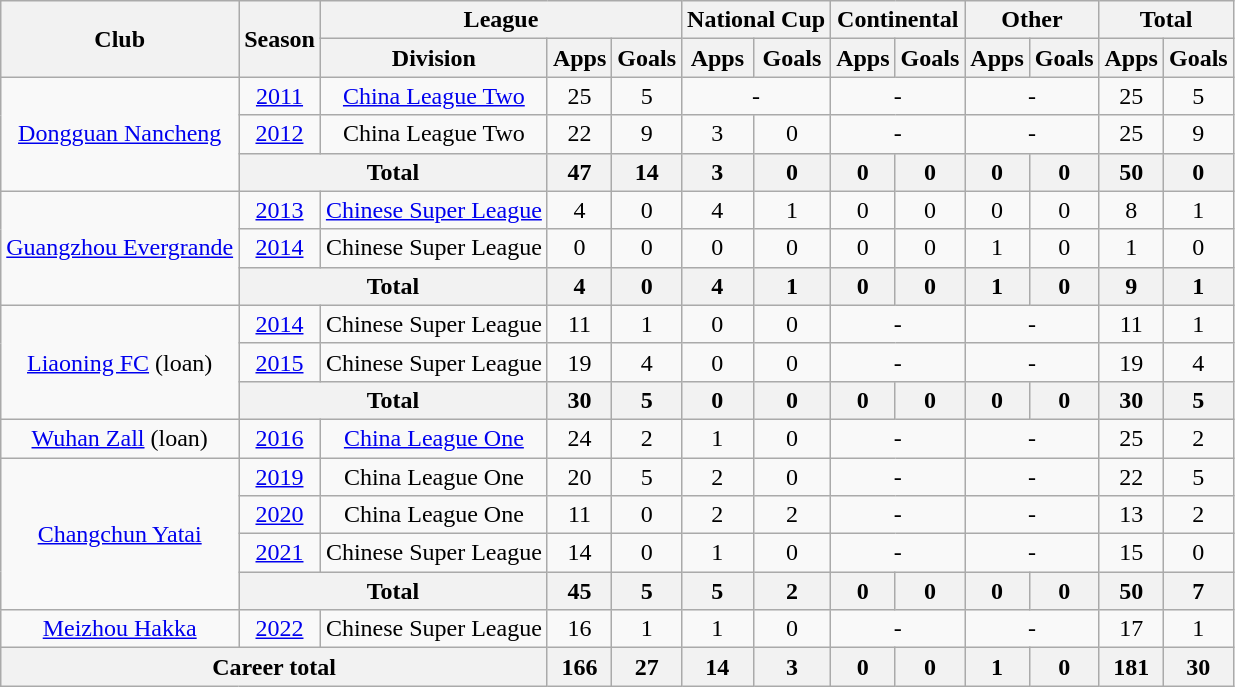<table class="wikitable" style="text-align: center">
<tr>
<th rowspan="2">Club</th>
<th rowspan="2">Season</th>
<th colspan="3">League</th>
<th colspan="2">National Cup</th>
<th colspan="2">Continental</th>
<th colspan="2">Other</th>
<th colspan="2">Total</th>
</tr>
<tr>
<th>Division</th>
<th>Apps</th>
<th>Goals</th>
<th>Apps</th>
<th>Goals</th>
<th>Apps</th>
<th>Goals</th>
<th>Apps</th>
<th>Goals</th>
<th>Apps</th>
<th>Goals</th>
</tr>
<tr>
<td rowspan=3><a href='#'>Dongguan Nancheng</a></td>
<td><a href='#'>2011</a></td>
<td><a href='#'>China League Two</a></td>
<td>25</td>
<td>5</td>
<td colspan="2">-</td>
<td colspan="2">-</td>
<td colspan="2">-</td>
<td>25</td>
<td>5</td>
</tr>
<tr>
<td><a href='#'>2012</a></td>
<td>China League Two</td>
<td>22</td>
<td>9</td>
<td>3</td>
<td>0</td>
<td colspan="2">-</td>
<td colspan="2">-</td>
<td>25</td>
<td>9</td>
</tr>
<tr>
<th colspan="2">Total</th>
<th>47</th>
<th>14</th>
<th>3</th>
<th>0</th>
<th>0</th>
<th>0</th>
<th>0</th>
<th>0</th>
<th>50</th>
<th>0</th>
</tr>
<tr>
<td rowspan=3><a href='#'>Guangzhou Evergrande</a></td>
<td><a href='#'>2013</a></td>
<td><a href='#'>Chinese Super League</a></td>
<td>4</td>
<td>0</td>
<td>4</td>
<td>1</td>
<td>0</td>
<td>0</td>
<td>0</td>
<td>0</td>
<td>8</td>
<td>1</td>
</tr>
<tr>
<td><a href='#'>2014</a></td>
<td>Chinese Super League</td>
<td>0</td>
<td>0</td>
<td>0</td>
<td>0</td>
<td>0</td>
<td>0</td>
<td>1</td>
<td>0</td>
<td>1</td>
<td>0</td>
</tr>
<tr>
<th colspan="2">Total</th>
<th>4</th>
<th>0</th>
<th>4</th>
<th>1</th>
<th>0</th>
<th>0</th>
<th>1</th>
<th>0</th>
<th>9</th>
<th>1</th>
</tr>
<tr>
<td rowspan=3><a href='#'>Liaoning FC</a> (loan)</td>
<td><a href='#'>2014</a></td>
<td>Chinese Super League</td>
<td>11</td>
<td>1</td>
<td>0</td>
<td>0</td>
<td colspan="2">-</td>
<td colspan="2">-</td>
<td>11</td>
<td>1</td>
</tr>
<tr>
<td><a href='#'>2015</a></td>
<td>Chinese Super League</td>
<td>19</td>
<td>4</td>
<td>0</td>
<td>0</td>
<td colspan="2">-</td>
<td colspan="2">-</td>
<td>19</td>
<td>4</td>
</tr>
<tr>
<th colspan="2">Total</th>
<th>30</th>
<th>5</th>
<th>0</th>
<th>0</th>
<th>0</th>
<th>0</th>
<th>0</th>
<th>0</th>
<th>30</th>
<th>5</th>
</tr>
<tr>
<td><a href='#'>Wuhan Zall</a> (loan)</td>
<td><a href='#'>2016</a></td>
<td><a href='#'>China League One</a></td>
<td>24</td>
<td>2</td>
<td>1</td>
<td>0</td>
<td colspan="2">-</td>
<td colspan="2">-</td>
<td>25</td>
<td>2</td>
</tr>
<tr>
<td rowspan=4><a href='#'>Changchun Yatai</a></td>
<td><a href='#'>2019</a></td>
<td>China League One</td>
<td>20</td>
<td>5</td>
<td>2</td>
<td>0</td>
<td colspan="2">-</td>
<td colspan="2">-</td>
<td>22</td>
<td>5</td>
</tr>
<tr>
<td><a href='#'>2020</a></td>
<td>China League One</td>
<td>11</td>
<td>0</td>
<td>2</td>
<td>2</td>
<td colspan="2">-</td>
<td colspan="2">-</td>
<td>13</td>
<td>2</td>
</tr>
<tr>
<td><a href='#'>2021</a></td>
<td>Chinese Super League</td>
<td>14</td>
<td>0</td>
<td>1</td>
<td>0</td>
<td colspan="2">-</td>
<td colspan="2">-</td>
<td>15</td>
<td>0</td>
</tr>
<tr>
<th colspan="2">Total</th>
<th>45</th>
<th>5</th>
<th>5</th>
<th>2</th>
<th>0</th>
<th>0</th>
<th>0</th>
<th>0</th>
<th>50</th>
<th>7</th>
</tr>
<tr>
<td><a href='#'>Meizhou Hakka</a></td>
<td><a href='#'>2022</a></td>
<td>Chinese Super League</td>
<td>16</td>
<td>1</td>
<td>1</td>
<td>0</td>
<td colspan="2">-</td>
<td colspan="2">-</td>
<td>17</td>
<td>1</td>
</tr>
<tr>
<th colspan=3>Career total</th>
<th>166</th>
<th>27</th>
<th>14</th>
<th>3</th>
<th>0</th>
<th>0</th>
<th>1</th>
<th>0</th>
<th>181</th>
<th>30</th>
</tr>
</table>
